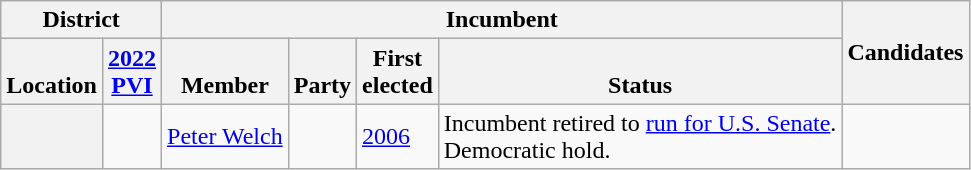<table class="wikitable sortable">
<tr>
<th colspan=2>District</th>
<th colspan=4>Incumbent</th>
<th rowspan=2 class="unsortable">Candidates</th>
</tr>
<tr valign=bottom>
<th>Location</th>
<th><a href='#'>2022<br>PVI</a></th>
<th>Member</th>
<th>Party</th>
<th>First<br>elected</th>
<th>Status</th>
</tr>
<tr>
<th></th>
<td></td>
<td><a href='#'>Peter Welch</a></td>
<td></td>
<td><a href='#'>2006</a></td>
<td>Incumbent retired to <a href='#'>run for U.S. Senate</a>.<br>Democratic hold.</td>
<td nowrap><br></td>
</tr>
</table>
